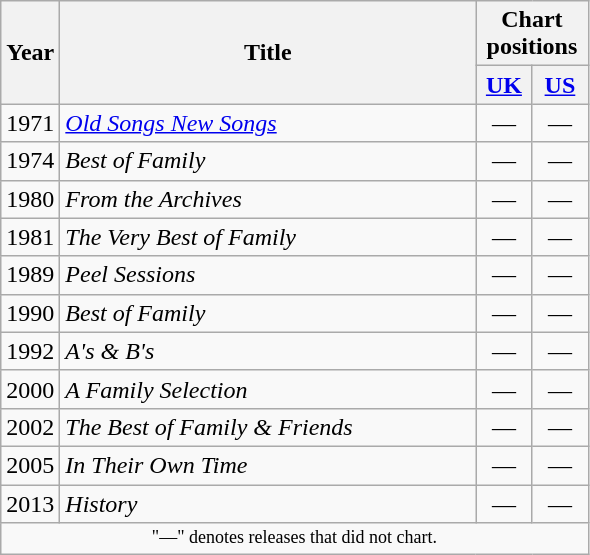<table class="wikitable" border="1">
<tr>
<th width="25" rowspan="2">Year</th>
<th width="270" rowspan="2">Title</th>
<th colspan="2">Chart positions</th>
</tr>
<tr>
<th width="30"><a href='#'>UK</a><br></th>
<th width="30"><a href='#'>US</a><br></th>
</tr>
<tr>
<td>1971</td>
<td><em><a href='#'>Old Songs New Songs</a></em></td>
<td align="center" >—</td>
<td align="center" >—</td>
</tr>
<tr>
<td>1974</td>
<td><em>Best of Family</em></td>
<td align="center" >—</td>
<td align="center" >—</td>
</tr>
<tr>
<td>1980</td>
<td><em>From the Archives</em></td>
<td align="center" >—</td>
<td align="center" >—</td>
</tr>
<tr>
<td>1981</td>
<td><em>The Very Best of Family</em></td>
<td align="center" >—</td>
<td align="center" >—</td>
</tr>
<tr>
<td>1989</td>
<td><em>Peel Sessions</em></td>
<td align="center" >—</td>
<td align="center" >—</td>
</tr>
<tr>
<td>1990</td>
<td><em>Best of Family</em></td>
<td align="center" >—</td>
<td align="center" >—</td>
</tr>
<tr>
<td>1992</td>
<td><em>A's & B's</em></td>
<td align="center" >—</td>
<td align="center" >—</td>
</tr>
<tr>
<td>2000</td>
<td><em>A Family Selection</em></td>
<td align="center" >—</td>
<td align="center" >—</td>
</tr>
<tr>
<td>2002</td>
<td><em>The Best of Family & Friends</em></td>
<td align="center" >—</td>
<td align="center" >—</td>
</tr>
<tr>
<td>2005</td>
<td><em>In Their Own Time</em></td>
<td align="center" >—</td>
<td align="center" >—</td>
</tr>
<tr>
<td>2013</td>
<td><em>History</em></td>
<td align="center" >—</td>
<td align="center" >—</td>
</tr>
<tr>
<td colspan="7" style="text-align:center; font-size:9pt;">"—" denotes releases that did not chart.</td>
</tr>
</table>
